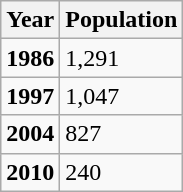<table class="wikitable">
<tr>
<th>Year</th>
<th>Population</th>
</tr>
<tr>
<td><strong>1986</strong></td>
<td>1,291</td>
</tr>
<tr>
<td><strong>1997</strong></td>
<td>1,047</td>
</tr>
<tr>
<td><strong>2004</strong></td>
<td>827</td>
</tr>
<tr>
<td><strong>2010</strong></td>
<td>240</td>
</tr>
</table>
